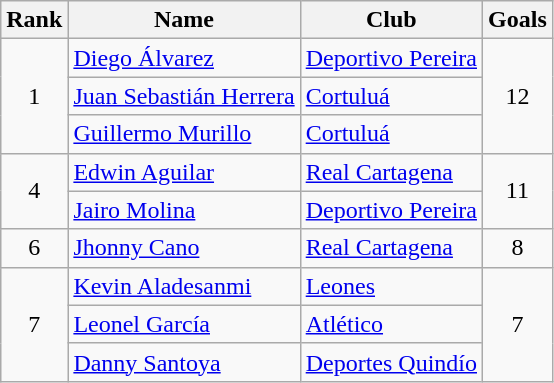<table class="wikitable" border="1">
<tr>
<th>Rank</th>
<th>Name</th>
<th>Club</th>
<th>Goals</th>
</tr>
<tr>
<td rowspan=3 align=center>1</td>
<td> <a href='#'>Diego Álvarez</a></td>
<td><a href='#'>Deportivo Pereira</a></td>
<td rowspan=3 align=center>12</td>
</tr>
<tr>
<td> <a href='#'>Juan Sebastián Herrera</a></td>
<td><a href='#'>Cortuluá</a></td>
</tr>
<tr>
<td> <a href='#'>Guillermo Murillo</a></td>
<td><a href='#'>Cortuluá</a></td>
</tr>
<tr>
<td rowspan=2 align=center>4</td>
<td> <a href='#'>Edwin Aguilar</a></td>
<td><a href='#'>Real Cartagena</a></td>
<td rowspan=2 align=center>11</td>
</tr>
<tr>
<td> <a href='#'>Jairo Molina</a></td>
<td><a href='#'>Deportivo Pereira</a></td>
</tr>
<tr>
<td align=center>6</td>
<td> <a href='#'>Jhonny Cano</a></td>
<td><a href='#'>Real Cartagena</a></td>
<td align=center>8</td>
</tr>
<tr>
<td rowspan=3 align=center>7</td>
<td> <a href='#'>Kevin Aladesanmi</a></td>
<td><a href='#'>Leones</a></td>
<td rowspan=3 align=center>7</td>
</tr>
<tr>
<td> <a href='#'>Leonel García</a></td>
<td><a href='#'>Atlético</a></td>
</tr>
<tr>
<td> <a href='#'>Danny Santoya</a></td>
<td><a href='#'>Deportes Quindío</a></td>
</tr>
</table>
